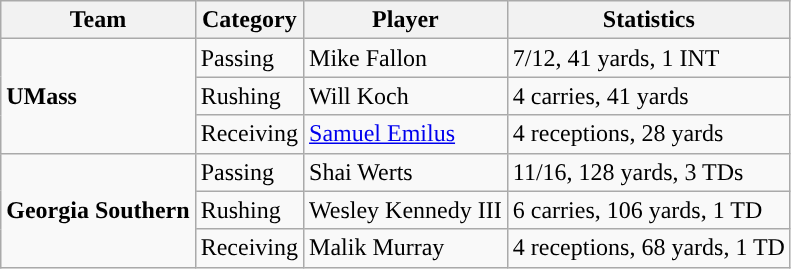<table class="wikitable" style="float: left;">
<tr>
<th>Team</th>
<th>Category</th>
<th>Player</th>
<th>Statistics</th>
</tr>
<tr>
<td rowspan=3><strong>UMass</strong></td>
<td>Passing</td>
<td>Mike Fallon</td>
<td>7/12, 41 yards, 1 INT</td>
</tr>
<tr>
<td>Rushing</td>
<td>Will Koch</td>
<td>4 carries, 41 yards</td>
</tr>
<tr>
<td>Receiving</td>
<td><a href='#'>Samuel Emilus</a></td>
<td>4 receptions, 28 yards</td>
</tr>
<tr>
<td rowspan=3><strong>Georgia Southern</strong></td>
<td>Passing</td>
<td>Shai Werts</td>
<td>11/16, 128 yards, 3 TDs</td>
</tr>
<tr>
<td>Rushing</td>
<td>Wesley Kennedy III</td>
<td>6 carries, 106 yards, 1 TD</td>
</tr>
<tr>
<td>Receiving</td>
<td>Malik Murray</td>
<td>4 receptions, 68 yards, 1 TD</td>
</tr>
</table>
